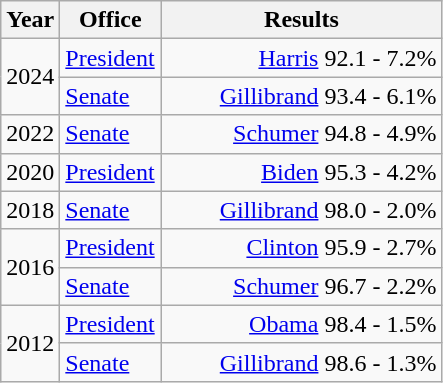<table class=wikitable>
<tr>
<th width="30">Year</th>
<th width="60">Office</th>
<th width="180">Results</th>
</tr>
<tr>
<td rowspan="2">2024</td>
<td><a href='#'>President</a></td>
<td align="right" ><a href='#'>Harris</a> 92.1 - 7.2%</td>
</tr>
<tr>
<td><a href='#'>Senate</a></td>
<td align="right" ><a href='#'>Gillibrand</a> 93.4 - 6.1%</td>
</tr>
<tr>
<td>2022</td>
<td><a href='#'>Senate</a></td>
<td align="right" ><a href='#'>Schumer</a> 94.8 - 4.9%</td>
</tr>
<tr>
<td>2020</td>
<td><a href='#'>President</a></td>
<td align="right" ><a href='#'>Biden</a> 95.3 - 4.2%</td>
</tr>
<tr>
<td>2018</td>
<td><a href='#'>Senate</a></td>
<td align="right" ><a href='#'>Gillibrand</a> 98.0 - 2.0%</td>
</tr>
<tr>
<td rowspan="2">2016</td>
<td><a href='#'>President</a></td>
<td align="right" ><a href='#'>Clinton</a> 95.9 - 2.7%</td>
</tr>
<tr>
<td><a href='#'>Senate</a></td>
<td align="right" ><a href='#'>Schumer</a> 96.7 - 2.2%</td>
</tr>
<tr>
<td rowspan="2">2012</td>
<td><a href='#'>President</a></td>
<td align="right" ><a href='#'>Obama</a> 98.4 - 1.5%</td>
</tr>
<tr>
<td><a href='#'>Senate</a></td>
<td align="right" ><a href='#'>Gillibrand</a> 98.6 - 1.3%</td>
</tr>
</table>
